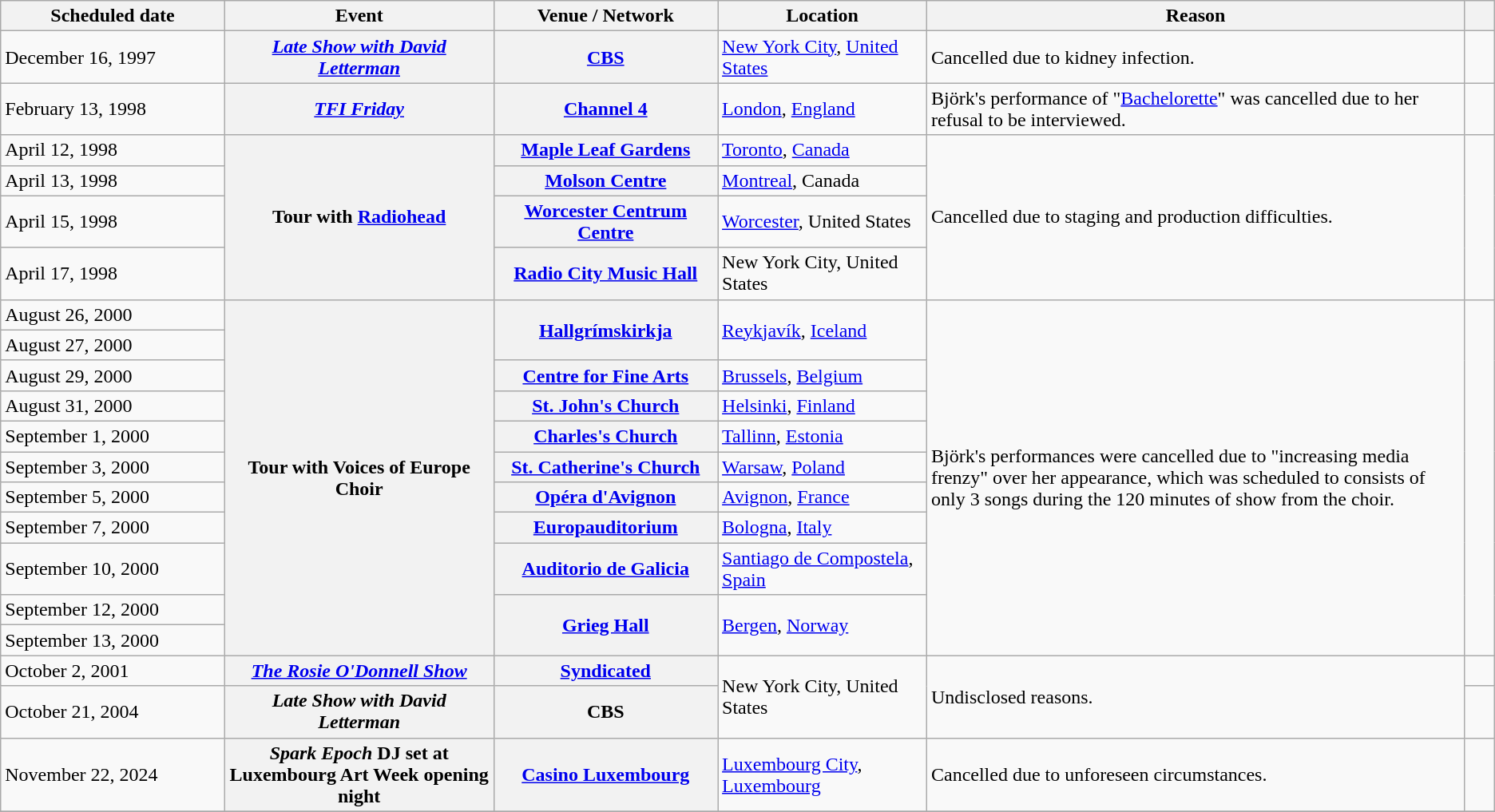<table class="wikitable sortable plainrowheaders">
<tr>
<th style="width:15%;">Scheduled date</th>
<th style="width:18%;">Event</th>
<th style="width:15%;">Venue / Network</th>
<th style="width:14%;">Location</th>
<th style="width:36%;" class="unsortable">Reason</th>
<th scope="col" class="unsortable"></th>
</tr>
<tr>
<td>December 16, 1997</td>
<th scope="row"><em><a href='#'>Late Show with David Letterman</a></em></th>
<th scope="row"><a href='#'>CBS</a></th>
<td><a href='#'>New York City</a>, <a href='#'>United States</a></td>
<td>Cancelled due to kidney infection.</td>
<td align="center"></td>
</tr>
<tr>
<td>February 13, 1998</td>
<th scope="row"><em><a href='#'>TFI Friday</a></em></th>
<th scope="row"><a href='#'>Channel 4</a></th>
<td><a href='#'>London</a>, <a href='#'>England</a></td>
<td>Björk's performance of "<a href='#'>Bachelorette</a>" was cancelled due to her refusal to be interviewed.</td>
<td align="center"></td>
</tr>
<tr>
<td>April 12, 1998</td>
<th scope="row" rowspan=4>Tour with <a href='#'>Radiohead</a></th>
<th scope="row"><a href='#'>Maple Leaf Gardens</a></th>
<td><a href='#'>Toronto</a>, <a href='#'>Canada</a></td>
<td rowspan=4>Cancelled due to staging and production difficulties.</td>
<td align="center" rowspan=4></td>
</tr>
<tr>
<td>April 13, 1998</td>
<th scope="row"><a href='#'>Molson Centre</a></th>
<td><a href='#'>Montreal</a>, Canada</td>
</tr>
<tr>
<td>April 15, 1998</td>
<th scope="row"><a href='#'>Worcester Centrum Centre</a></th>
<td><a href='#'>Worcester</a>, United States</td>
</tr>
<tr>
<td>April 17, 1998</td>
<th scope="row"><a href='#'>Radio City Music Hall</a></th>
<td>New York City, United States</td>
</tr>
<tr>
<td>August 26, 2000</td>
<th scope="row" rowspan=11>Tour with Voices of Europe Choir</th>
<th scope="row" rowspan=2><a href='#'>Hallgrímskirkja</a></th>
<td rowspan=2><a href='#'>Reykjavík</a>, <a href='#'>Iceland</a></td>
<td rowspan=11>Björk's performances were cancelled due to "increasing media frenzy" over her appearance, which was scheduled to consists of only 3 songs during the 120 minutes of show from the choir.</td>
<td align="center" rowspan=11><br></td>
</tr>
<tr>
<td>August 27, 2000</td>
</tr>
<tr>
<td>August 29, 2000</td>
<th scope="row"><a href='#'>Centre for Fine Arts</a></th>
<td><a href='#'>Brussels</a>, <a href='#'>Belgium</a></td>
</tr>
<tr>
<td>August 31, 2000</td>
<th scope="row"><a href='#'>St. John's Church</a></th>
<td><a href='#'>Helsinki</a>, <a href='#'>Finland</a></td>
</tr>
<tr>
<td>September 1, 2000</td>
<th scope="row"><a href='#'>Charles's Church</a></th>
<td><a href='#'>Tallinn</a>, <a href='#'>Estonia</a></td>
</tr>
<tr>
<td>September 3, 2000</td>
<th scope="row"><a href='#'>St. Catherine's Church</a></th>
<td><a href='#'>Warsaw</a>, <a href='#'>Poland</a></td>
</tr>
<tr>
<td>September 5, 2000</td>
<th scope="row"><a href='#'>Opéra d'Avignon</a></th>
<td><a href='#'>Avignon</a>, <a href='#'>France</a></td>
</tr>
<tr>
<td>September 7, 2000</td>
<th scope="row"><a href='#'>Europauditorium</a></th>
<td><a href='#'>Bologna</a>, <a href='#'>Italy</a></td>
</tr>
<tr>
<td>September 10, 2000</td>
<th scope="row"><a href='#'>Auditorio de Galicia</a></th>
<td><a href='#'>Santiago de Compostela</a>, <a href='#'>Spain</a></td>
</tr>
<tr>
<td>September 12, 2000</td>
<th scope="row" rowspan=2><a href='#'>Grieg Hall</a></th>
<td rowspan=2><a href='#'>Bergen</a>, <a href='#'>Norway</a></td>
</tr>
<tr>
<td>September 13, 2000</td>
</tr>
<tr>
<td>October 2, 2001</td>
<th scope="row"><em><a href='#'>The Rosie O'Donnell Show</a></em></th>
<th scope="row"><a href='#'>Syndicated</a></th>
<td rowspan=2>New York City, United States</td>
<td rowspan=2>Undisclosed reasons.</td>
<td align="center"></td>
</tr>
<tr>
<td>October 21, 2004</td>
<th scope="row"><em>Late Show with David Letterman</em></th>
<th scope="row">CBS</th>
<td align="center"></td>
</tr>
<tr>
<td>November 22, 2024</td>
<th scope="row"><em> Spark Epoch</em> DJ set at Luxembourg Art Week opening night</th>
<th scope="row"><a href='#'>Casino Luxembourg</a></th>
<td><a href='#'>Luxembourg City</a>, <a href='#'>Luxembourg</a></td>
<td>Cancelled due to unforeseen circumstances.</td>
<td align="center"></td>
</tr>
<tr>
</tr>
</table>
